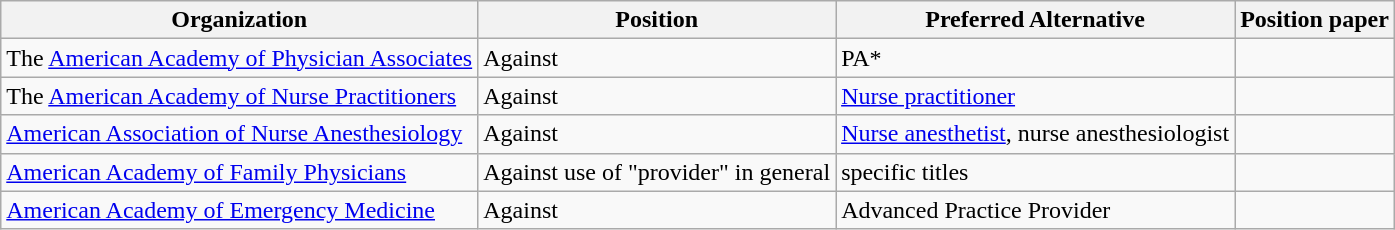<table class = wikitable>
<tr>
<th>Organization</th>
<th>Position</th>
<th>Preferred Alternative</th>
<th>Position paper</th>
</tr>
<tr>
<td>The <a href='#'>American Academy of Physician Associates</a></td>
<td>Against</td>
<td>PA*</td>
<td></td>
</tr>
<tr>
<td>The <a href='#'>American Academy of Nurse Practitioners</a></td>
<td>Against</td>
<td><a href='#'>Nurse practitioner</a></td>
<td></td>
</tr>
<tr>
<td><a href='#'>American Association of Nurse Anesthesiology</a></td>
<td>Against</td>
<td><a href='#'>Nurse anesthetist</a>, nurse anesthesiologist</td>
<td><br></td>
</tr>
<tr>
<td><a href='#'>American Academy of Family Physicians</a></td>
<td>Against use of "provider" in general</td>
<td>specific titles</td>
<td></td>
</tr>
<tr>
<td><a href='#'>American Academy of Emergency Medicine</a></td>
<td>Against</td>
<td>Advanced Practice Provider</td>
<td></td>
</tr>
</table>
